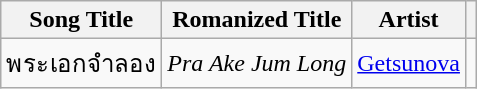<table class="wikitable">
<tr>
<th>Song Title</th>
<th>Romanized Title</th>
<th>Artist</th>
<th></th>
</tr>
<tr>
<td>พระเอกจำลอง</td>
<td><em>Pra Ake Jum Long</em></td>
<td><a href='#'>Getsunova</a></td>
<td style="text-align: center;"></td>
</tr>
</table>
